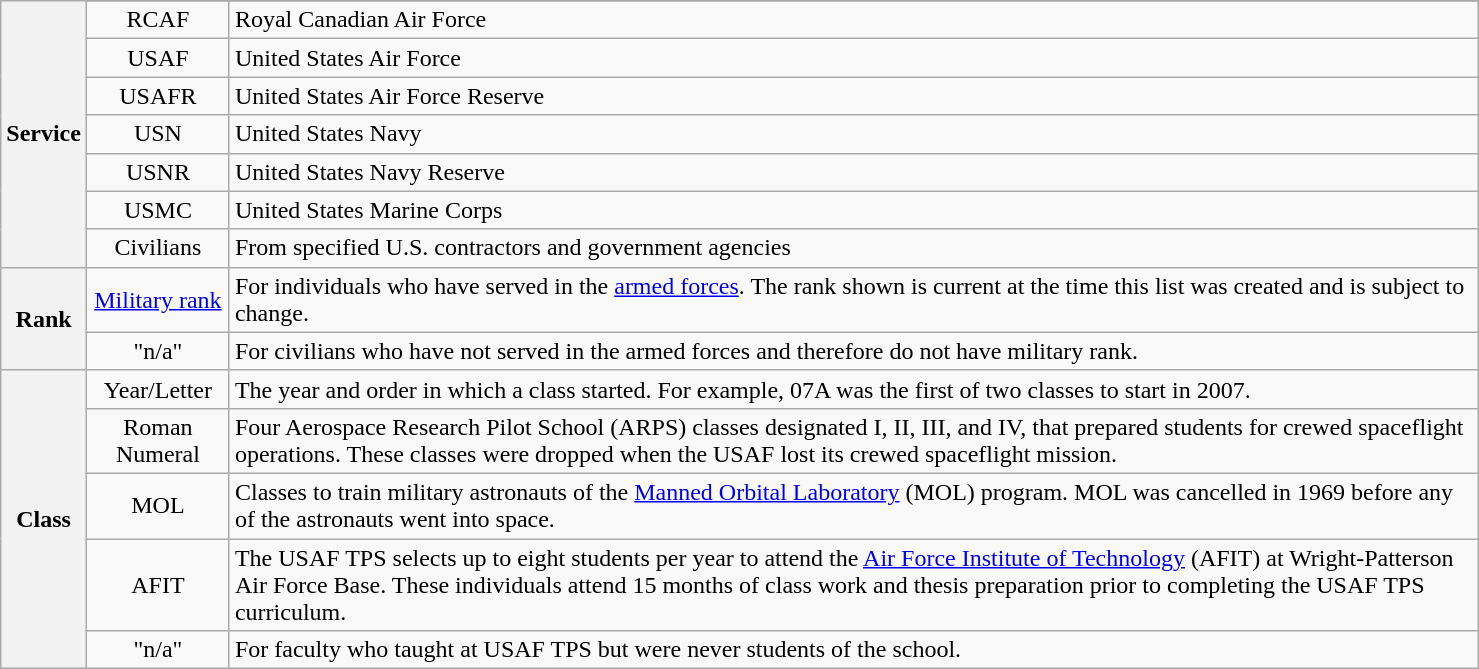<table class="wikitable" style="width:78%;">
<tr>
<th rowspan="8">Service</th>
</tr>
<tr>
<td style="text-align:center;">RCAF</td>
<td>Royal Canadian Air Force</td>
</tr>
<tr>
<td style="text-align:center;">USAF</td>
<td>United States Air Force</td>
</tr>
<tr>
<td style="text-align:center;">USAFR</td>
<td>United States Air Force Reserve</td>
</tr>
<tr>
<td style="text-align:center;">USN</td>
<td>United States Navy</td>
</tr>
<tr>
<td style="text-align:center;">USNR</td>
<td>United States Navy Reserve</td>
</tr>
<tr>
<td style="text-align:center;">USMC</td>
<td>United States Marine Corps</td>
</tr>
<tr>
<td style="text-align:center;">Civilians</td>
<td>From specified U.S. contractors and government agencies</td>
</tr>
<tr>
<th rowspan="2">Rank</th>
<td style="text-align:center;"><a href='#'>Military rank</a></td>
<td>For individuals who have served in the <a href='#'>armed forces</a>. The rank shown is current at the time this list was created and is subject to change.</td>
</tr>
<tr>
<td style="text-align:center;">"n/a"</td>
<td>For civilians who have not served in the armed forces and therefore do not have military rank.</td>
</tr>
<tr>
<th rowspan="5">Class</th>
<td style="text-align:center;">Year/Letter</td>
<td>The year and order in which a class started. For example, 07A was the first of two classes to start in 2007.</td>
</tr>
<tr>
<td style="text-align:center;">Roman Numeral</td>
<td>Four Aerospace Research Pilot School (ARPS) classes designated I, II, III, and IV, that prepared students for crewed spaceflight operations. These classes were dropped when the USAF lost its crewed spaceflight mission.</td>
</tr>
<tr>
<td style="text-align:center;">MOL</td>
<td>Classes to train military astronauts of the <a href='#'>Manned Orbital Laboratory</a> (MOL) program. MOL was cancelled in 1969 before any of the astronauts went into space.</td>
</tr>
<tr>
<td style="text-align:center;">AFIT</td>
<td>The USAF TPS selects up to eight students per year to attend the <a href='#'>Air Force Institute of Technology</a> (AFIT) at Wright-Patterson Air Force Base. These individuals attend 15 months of class work and thesis preparation prior to completing the USAF TPS curriculum.</td>
</tr>
<tr>
<td style="text-align:center;">"n/a"</td>
<td>For faculty who taught at USAF TPS but were never students of the school.</td>
</tr>
</table>
